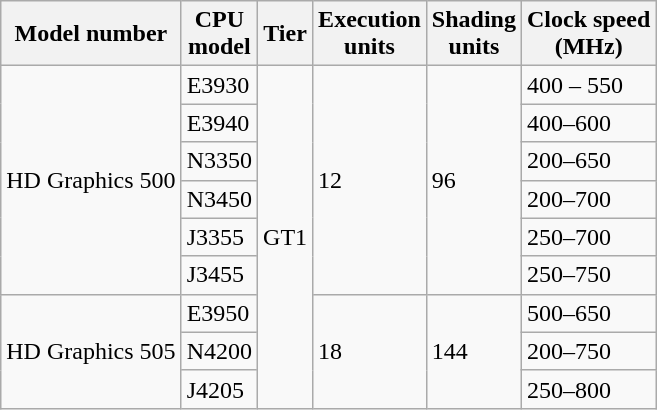<table class="wikitable">
<tr>
<th>Model number</th>
<th>CPU<br>model</th>
<th>Tier</th>
<th>Execution<br>units</th>
<th>Shading<br>units</th>
<th>Clock speed<br>(MHz)</th>
</tr>
<tr>
<td rowspan="6">HD Graphics 500</td>
<td>E3930</td>
<td rowspan="9">GT1</td>
<td rowspan="6">12</td>
<td rowspan="6">96</td>
<td>400 – 550</td>
</tr>
<tr>
<td>E3940</td>
<td>400–600</td>
</tr>
<tr>
<td>N3350</td>
<td>200–650</td>
</tr>
<tr>
<td>N3450</td>
<td>200–700</td>
</tr>
<tr>
<td>J3355</td>
<td>250–700</td>
</tr>
<tr>
<td>J3455</td>
<td>250–750</td>
</tr>
<tr>
<td rowspan="3">HD Graphics 505</td>
<td>E3950</td>
<td rowspan="3">18</td>
<td rowspan="3">144</td>
<td>500–650</td>
</tr>
<tr>
<td>N4200</td>
<td>200–750</td>
</tr>
<tr>
<td>J4205</td>
<td>250–800</td>
</tr>
</table>
